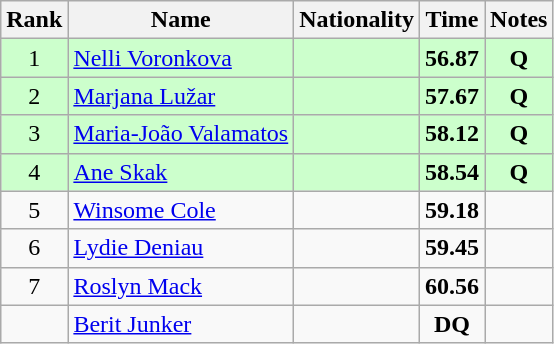<table class="wikitable sortable" style="text-align:center">
<tr>
<th>Rank</th>
<th>Name</th>
<th>Nationality</th>
<th>Time</th>
<th>Notes</th>
</tr>
<tr bgcolor=ccffcc>
<td>1</td>
<td align=left><a href='#'>Nelli Voronkova</a></td>
<td align=left></td>
<td><strong>56.87</strong></td>
<td><strong>Q</strong></td>
</tr>
<tr bgcolor=ccffcc>
<td>2</td>
<td align=left><a href='#'>Marjana Lužar</a></td>
<td align=left></td>
<td><strong>57.67</strong></td>
<td><strong>Q</strong></td>
</tr>
<tr bgcolor=ccffcc>
<td>3</td>
<td align=left><a href='#'>Maria-João Valamatos</a></td>
<td align=left></td>
<td><strong>58.12</strong></td>
<td><strong>Q</strong></td>
</tr>
<tr bgcolor=ccffcc>
<td>4</td>
<td align=left><a href='#'>Ane Skak</a></td>
<td align=left></td>
<td><strong>58.54</strong></td>
<td><strong>Q</strong></td>
</tr>
<tr>
<td>5</td>
<td align=left><a href='#'>Winsome Cole</a></td>
<td align=left></td>
<td><strong>59.18</strong></td>
<td></td>
</tr>
<tr>
<td>6</td>
<td align=left><a href='#'>Lydie Deniau</a></td>
<td align=left></td>
<td><strong>59.45</strong></td>
<td></td>
</tr>
<tr>
<td>7</td>
<td align=left><a href='#'>Roslyn Mack</a></td>
<td align=left></td>
<td><strong>60.56</strong></td>
<td></td>
</tr>
<tr>
<td></td>
<td align=left><a href='#'>Berit Junker</a></td>
<td align=left></td>
<td><strong>DQ</strong></td>
<td></td>
</tr>
</table>
